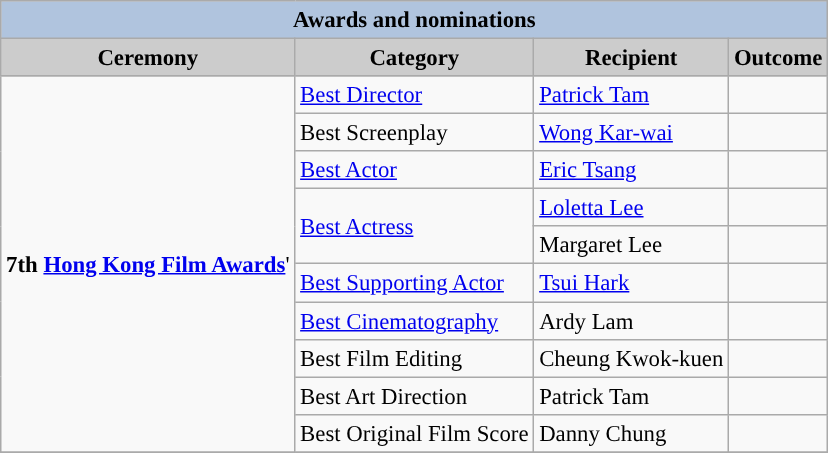<table class="wikitable" style="font-size:95%;" ;>
<tr style="background:#ccc; text-align:center;">
<th colspan="4" style="background: LightSteelBlue;">Awards and nominations</th>
</tr>
<tr style="background:#ccc; text-align:center;">
<th style="background:#ccc">Ceremony</th>
<th style="background:#ccc">Category</th>
<th style="background:#ccc">Recipient</th>
<th style="background:#ccc">Outcome</th>
</tr>
<tr>
<td rowspan=10><strong>7th <a href='#'>Hong Kong Film Awards</a></strong>'</td>
<td><a href='#'>Best Director</a></td>
<td><a href='#'>Patrick Tam</a></td>
<td></td>
</tr>
<tr>
<td>Best Screenplay</td>
<td><a href='#'>Wong Kar-wai</a></td>
<td></td>
</tr>
<tr>
<td><a href='#'>Best Actor</a></td>
<td><a href='#'>Eric Tsang</a></td>
<td></td>
</tr>
<tr>
<td rowspan=2><a href='#'>Best Actress</a></td>
<td><a href='#'>Loletta Lee</a></td>
<td></td>
</tr>
<tr>
<td>Margaret Lee</td>
<td></td>
</tr>
<tr>
<td><a href='#'>Best Supporting Actor</a></td>
<td><a href='#'>Tsui Hark</a></td>
<td></td>
</tr>
<tr>
<td><a href='#'>Best Cinematography</a></td>
<td>Ardy Lam</td>
<td></td>
</tr>
<tr>
<td>Best Film Editing</td>
<td>Cheung Kwok-kuen</td>
<td></td>
</tr>
<tr>
<td>Best Art Direction</td>
<td>Patrick Tam</td>
<td></td>
</tr>
<tr>
<td>Best Original Film Score</td>
<td>Danny Chung</td>
<td></td>
</tr>
<tr>
</tr>
</table>
